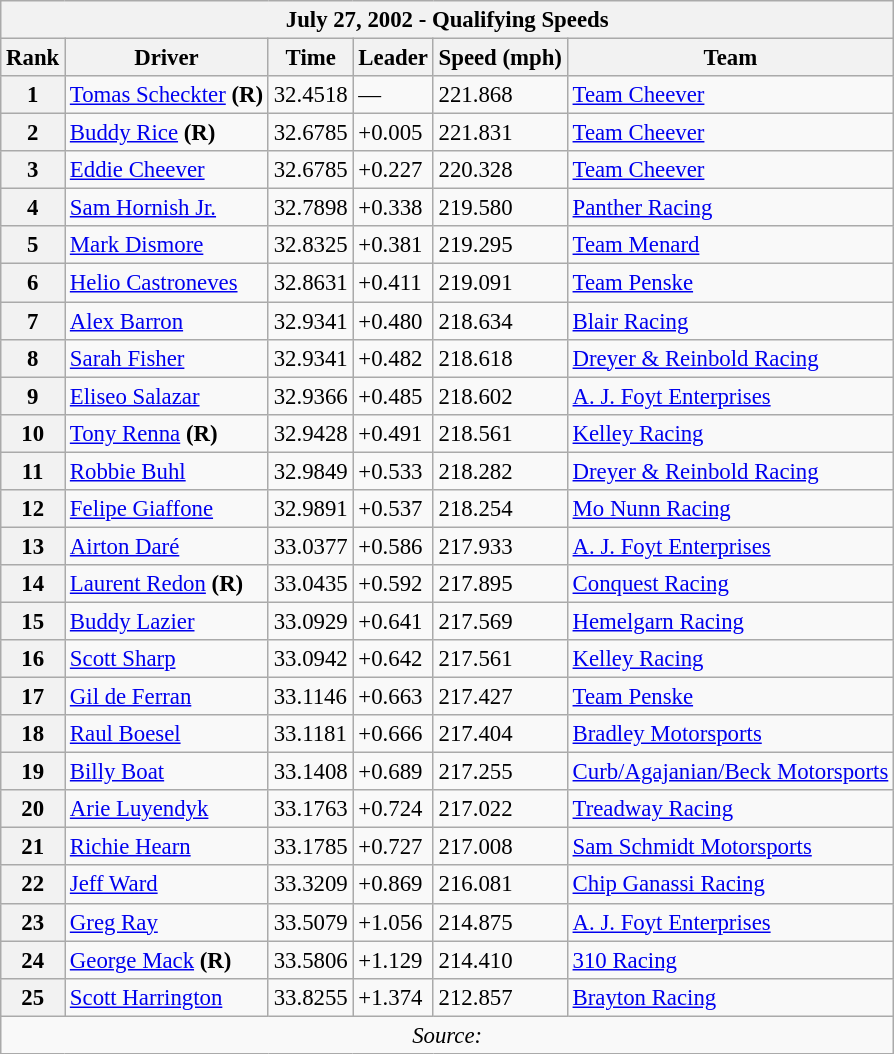<table class="wikitable" style="font-size:95%;">
<tr>
<th colspan=6>July 27, 2002 - Qualifying Speeds</th>
</tr>
<tr>
<th>Rank</th>
<th>Driver</th>
<th>Time</th>
<th>Leader</th>
<th>Speed (mph)</th>
<th>Team</th>
</tr>
<tr>
<th>1</th>
<td> <a href='#'>Tomas Scheckter</a> <strong>(R)</strong></td>
<td>32.4518</td>
<td>—</td>
<td>221.868</td>
<td><a href='#'>Team Cheever</a></td>
</tr>
<tr>
<th>2</th>
<td> <a href='#'>Buddy Rice</a> <strong>(R)</strong></td>
<td>32.6785</td>
<td>+0.005</td>
<td>221.831</td>
<td><a href='#'>Team Cheever</a></td>
</tr>
<tr>
<th>3</th>
<td> <a href='#'>Eddie Cheever</a></td>
<td>32.6785</td>
<td>+0.227</td>
<td>220.328</td>
<td><a href='#'>Team Cheever</a></td>
</tr>
<tr>
<th>4</th>
<td> <a href='#'>Sam Hornish Jr.</a></td>
<td>32.7898</td>
<td>+0.338</td>
<td>219.580</td>
<td><a href='#'>Panther Racing</a></td>
</tr>
<tr>
<th>5</th>
<td> <a href='#'>Mark Dismore</a></td>
<td>32.8325</td>
<td>+0.381</td>
<td>219.295</td>
<td><a href='#'>Team Menard</a></td>
</tr>
<tr>
<th>6</th>
<td> <a href='#'>Helio Castroneves</a></td>
<td>32.8631</td>
<td>+0.411</td>
<td>219.091</td>
<td><a href='#'>Team Penske</a></td>
</tr>
<tr>
<th>7</th>
<td> <a href='#'>Alex Barron</a></td>
<td>32.9341</td>
<td>+0.480</td>
<td>218.634</td>
<td><a href='#'>Blair Racing</a></td>
</tr>
<tr>
<th>8</th>
<td> <a href='#'>Sarah Fisher</a></td>
<td>32.9341</td>
<td>+0.482</td>
<td>218.618</td>
<td><a href='#'>Dreyer & Reinbold Racing</a></td>
</tr>
<tr>
<th>9</th>
<td> <a href='#'>Eliseo Salazar</a></td>
<td>32.9366</td>
<td>+0.485</td>
<td>218.602</td>
<td><a href='#'>A. J. Foyt Enterprises</a></td>
</tr>
<tr>
<th>10</th>
<td> <a href='#'>Tony Renna</a> <strong>(R)</strong></td>
<td>32.9428</td>
<td>+0.491</td>
<td>218.561</td>
<td><a href='#'>Kelley Racing</a></td>
</tr>
<tr>
<th>11</th>
<td> <a href='#'>Robbie Buhl</a></td>
<td>32.9849</td>
<td>+0.533</td>
<td>218.282</td>
<td><a href='#'>Dreyer & Reinbold Racing</a></td>
</tr>
<tr>
<th>12</th>
<td> <a href='#'>Felipe Giaffone</a></td>
<td>32.9891</td>
<td>+0.537</td>
<td>218.254</td>
<td><a href='#'>Mo Nunn Racing</a></td>
</tr>
<tr>
<th>13</th>
<td> <a href='#'>Airton Daré</a></td>
<td>33.0377</td>
<td>+0.586</td>
<td>217.933</td>
<td><a href='#'>A. J. Foyt Enterprises</a></td>
</tr>
<tr>
<th>14</th>
<td> <a href='#'>Laurent Redon</a> <strong>(R)</strong></td>
<td>33.0435</td>
<td>+0.592</td>
<td>217.895</td>
<td><a href='#'>Conquest Racing</a></td>
</tr>
<tr>
<th>15</th>
<td> <a href='#'>Buddy Lazier</a></td>
<td>33.0929</td>
<td>+0.641</td>
<td>217.569</td>
<td><a href='#'>Hemelgarn Racing</a></td>
</tr>
<tr>
<th>16</th>
<td> <a href='#'>Scott Sharp</a></td>
<td>33.0942</td>
<td>+0.642</td>
<td>217.561</td>
<td><a href='#'>Kelley Racing</a></td>
</tr>
<tr>
<th>17</th>
<td> <a href='#'>Gil de Ferran</a></td>
<td>33.1146</td>
<td>+0.663</td>
<td>217.427</td>
<td><a href='#'>Team Penske</a></td>
</tr>
<tr>
<th>18</th>
<td> <a href='#'>Raul Boesel</a></td>
<td>33.1181</td>
<td>+0.666</td>
<td>217.404</td>
<td><a href='#'>Bradley Motorsports</a></td>
</tr>
<tr>
<th>19</th>
<td> <a href='#'>Billy Boat</a></td>
<td>33.1408</td>
<td>+0.689</td>
<td>217.255</td>
<td><a href='#'>Curb/Agajanian/Beck Motorsports</a></td>
</tr>
<tr>
<th>20</th>
<td> <a href='#'>Arie Luyendyk</a></td>
<td>33.1763</td>
<td>+0.724</td>
<td>217.022</td>
<td><a href='#'>Treadway Racing</a></td>
</tr>
<tr>
<th>21</th>
<td> <a href='#'>Richie Hearn</a></td>
<td>33.1785</td>
<td>+0.727</td>
<td>217.008</td>
<td><a href='#'>Sam Schmidt Motorsports</a></td>
</tr>
<tr>
<th>22</th>
<td> <a href='#'>Jeff Ward</a></td>
<td>33.3209</td>
<td>+0.869</td>
<td>216.081</td>
<td><a href='#'>Chip Ganassi Racing</a></td>
</tr>
<tr>
<th>23</th>
<td> <a href='#'>Greg Ray</a></td>
<td>33.5079</td>
<td>+1.056</td>
<td>214.875</td>
<td><a href='#'>A. J. Foyt Enterprises</a></td>
</tr>
<tr>
<th>24</th>
<td> <a href='#'>George Mack</a> <strong>(R)</strong></td>
<td>33.5806</td>
<td>+1.129</td>
<td>214.410</td>
<td><a href='#'>310 Racing</a></td>
</tr>
<tr>
<th>25</th>
<td> <a href='#'>Scott Harrington</a></td>
<td>33.8255</td>
<td>+1.374</td>
<td>212.857</td>
<td><a href='#'>Brayton Racing</a></td>
</tr>
<tr>
<td colspan=6 align=center><em>Source:</em></td>
</tr>
</table>
